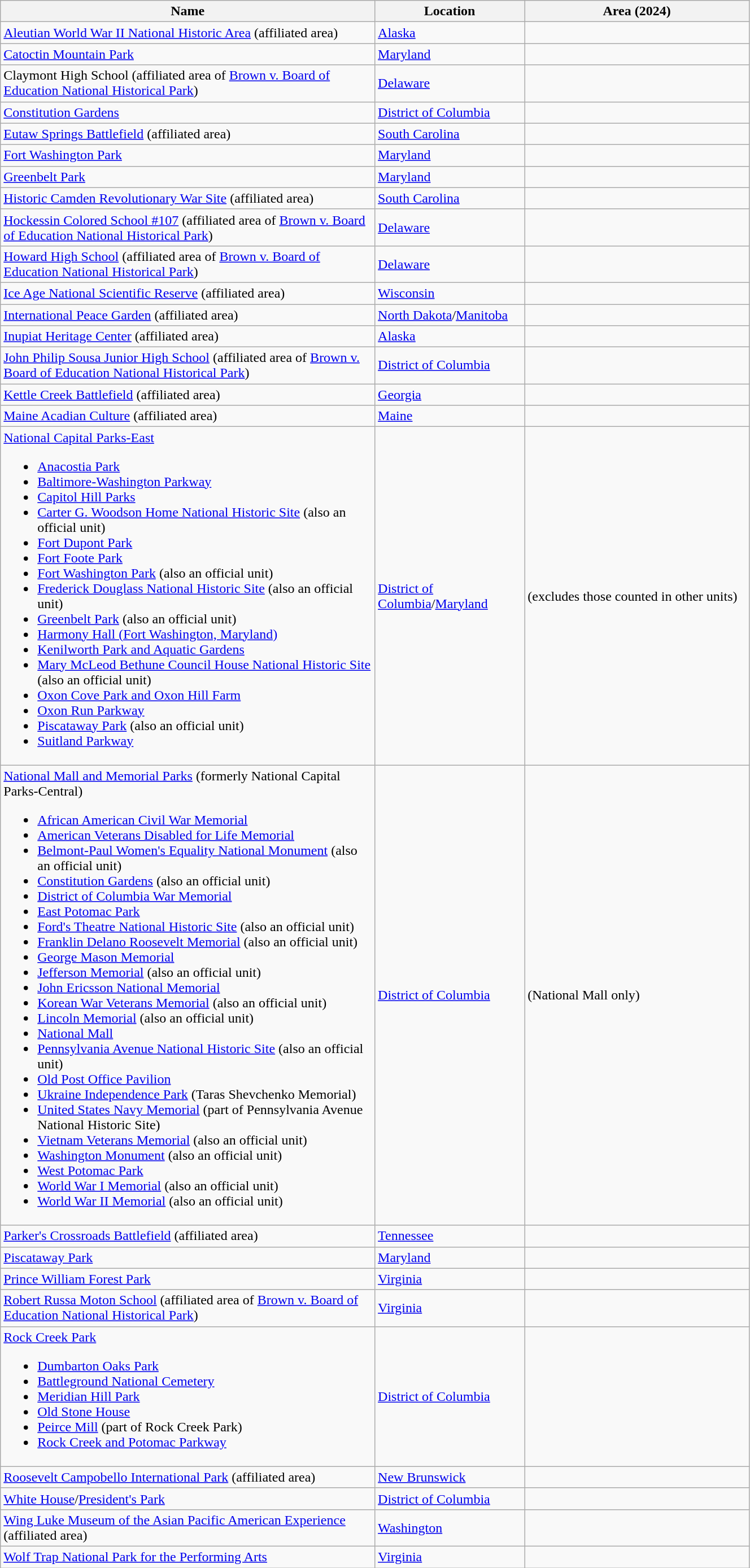<table class="sortable wikitable" style="width:70%">
<tr>
<th style="width:50%;">Name</th>
<th style="width:20%;">Location</th>
<th>Area (2024)</th>
</tr>
<tr>
<td><a href='#'>Aleutian World War II National Historic Area</a> (affiliated area)</td>
<td><a href='#'>Alaska</a></td>
<td></td>
</tr>
<tr>
<td><a href='#'>Catoctin Mountain Park</a></td>
<td><a href='#'>Maryland</a></td>
<td></td>
</tr>
<tr>
<td>Claymont High School (affiliated area of <a href='#'>Brown v. Board of Education National Historical Park</a>)</td>
<td><a href='#'>Delaware</a></td>
<td></td>
</tr>
<tr>
<td><a href='#'>Constitution Gardens</a></td>
<td><a href='#'>District of Columbia</a></td>
<td></td>
</tr>
<tr>
<td><a href='#'>Eutaw Springs Battlefield</a> (affiliated area)</td>
<td><a href='#'>South Carolina</a></td>
<td></td>
</tr>
<tr>
<td><a href='#'>Fort Washington Park</a></td>
<td><a href='#'>Maryland</a></td>
<td></td>
</tr>
<tr>
<td><a href='#'>Greenbelt Park</a></td>
<td><a href='#'>Maryland</a></td>
<td></td>
</tr>
<tr>
<td><a href='#'>Historic Camden Revolutionary War Site</a> (affiliated area)</td>
<td><a href='#'>South Carolina</a></td>
<td></td>
</tr>
<tr>
<td><a href='#'>Hockessin Colored School #107</a> (affiliated area of <a href='#'>Brown v. Board of Education National Historical Park</a>)</td>
<td><a href='#'>Delaware</a></td>
<td></td>
</tr>
<tr>
<td><a href='#'>Howard High School</a> (affiliated area of <a href='#'>Brown v. Board of Education National Historical Park</a>)</td>
<td><a href='#'>Delaware</a></td>
<td></td>
</tr>
<tr>
<td><a href='#'>Ice Age National Scientific Reserve</a> (affiliated area)</td>
<td><a href='#'>Wisconsin</a></td>
<td></td>
</tr>
<tr>
<td><a href='#'>International Peace Garden</a> (affiliated area)</td>
<td><a href='#'>North Dakota</a>/<a href='#'>Manitoba</a></td>
<td></td>
</tr>
<tr>
<td><a href='#'>Inupiat Heritage Center</a> (affiliated area)</td>
<td><a href='#'>Alaska</a></td>
<td></td>
</tr>
<tr>
<td><a href='#'>John Philip Sousa Junior High School</a> (affiliated area of <a href='#'>Brown v. Board of Education National Historical Park</a>)</td>
<td><a href='#'>District of Columbia</a></td>
<td></td>
</tr>
<tr>
<td><a href='#'>Kettle Creek Battlefield</a> (affiliated area)</td>
<td><a href='#'>Georgia</a></td>
<td></td>
</tr>
<tr>
<td><a href='#'>Maine Acadian Culture</a> (affiliated area)</td>
<td><a href='#'>Maine</a></td>
<td></td>
</tr>
<tr>
<td><a href='#'>National Capital Parks-East</a><br><ul><li><a href='#'>Anacostia Park</a></li><li><a href='#'>Baltimore-Washington Parkway</a></li><li><a href='#'>Capitol Hill Parks</a></li><li><a href='#'>Carter G. Woodson Home National Historic Site</a> (also an official unit)</li><li><a href='#'>Fort Dupont Park</a></li><li><a href='#'>Fort Foote Park</a></li><li><a href='#'>Fort Washington Park</a> (also an official unit)</li><li><a href='#'>Frederick Douglass National Historic Site</a> (also an official unit)</li><li><a href='#'>Greenbelt Park</a> (also an official unit)</li><li><a href='#'>Harmony Hall (Fort Washington, Maryland)</a></li><li><a href='#'>Kenilworth Park and Aquatic Gardens</a></li><li><a href='#'>Mary McLeod Bethune Council House National Historic Site</a> (also an official unit)</li><li><a href='#'>Oxon Cove Park and Oxon Hill Farm</a></li><li><a href='#'>Oxon Run Parkway</a></li><li><a href='#'>Piscataway Park</a> (also an official unit)</li><li><a href='#'>Suitland Parkway</a></li></ul></td>
<td><a href='#'>District of Columbia</a>/<a href='#'>Maryland</a></td>
<td>(excludes those counted in other units)</td>
</tr>
<tr>
<td><a href='#'>National Mall and Memorial Parks</a> (formerly National Capital Parks-Central)<br><ul><li><a href='#'>African American Civil War Memorial</a></li><li><a href='#'>American Veterans Disabled for Life Memorial</a></li><li><a href='#'>Belmont-Paul Women's Equality National Monument</a> (also an official unit)</li><li><a href='#'>Constitution Gardens</a> (also an official unit)</li><li><a href='#'>District of Columbia War Memorial</a></li><li><a href='#'>East Potomac Park</a></li><li><a href='#'>Ford's Theatre National Historic Site</a> (also an official unit)</li><li><a href='#'>Franklin Delano Roosevelt Memorial</a> (also an official unit)</li><li><a href='#'>George Mason Memorial</a></li><li><a href='#'>Jefferson Memorial</a> (also an official unit)</li><li><a href='#'>John Ericsson National Memorial</a></li><li><a href='#'>Korean War Veterans Memorial</a> (also an official unit)</li><li><a href='#'>Lincoln Memorial</a> (also an official unit)</li><li><a href='#'>National Mall</a></li><li><a href='#'>Pennsylvania Avenue National Historic Site</a> (also an official unit)</li><li><a href='#'>Old Post Office Pavilion</a></li><li><a href='#'>Ukraine Independence Park</a> (Taras Shevchenko Memorial)</li><li><a href='#'>United States Navy Memorial</a> (part of Pennsylvania Avenue National Historic Site)</li><li><a href='#'>Vietnam Veterans Memorial</a> (also an official unit)</li><li><a href='#'>Washington Monument</a> (also an official unit)</li><li><a href='#'>West Potomac Park</a></li><li><a href='#'>World War I Memorial</a> (also an official unit)</li><li><a href='#'>World War II Memorial</a> (also an official unit)</li></ul></td>
<td><a href='#'>District of Columbia</a></td>
<td>(National Mall only)</td>
</tr>
<tr>
<td><a href='#'>Parker's Crossroads Battlefield</a> (affiliated area)</td>
<td><a href='#'>Tennessee</a></td>
<td></td>
</tr>
<tr>
<td><a href='#'>Piscataway Park</a></td>
<td><a href='#'>Maryland</a></td>
<td></td>
</tr>
<tr>
<td><a href='#'>Prince William Forest Park</a></td>
<td><a href='#'>Virginia</a></td>
<td></td>
</tr>
<tr>
<td><a href='#'>Robert Russa Moton School</a> (affiliated area of <a href='#'>Brown v. Board of Education National Historical Park</a>)</td>
<td><a href='#'>Virginia</a></td>
<td></td>
</tr>
<tr>
<td><a href='#'>Rock Creek Park</a><br><ul><li><a href='#'>Dumbarton Oaks Park</a></li><li><a href='#'>Battleground National Cemetery</a></li><li><a href='#'>Meridian Hill Park</a></li><li><a href='#'>Old Stone House</a></li><li><a href='#'>Peirce Mill</a> (part of Rock Creek Park)</li><li><a href='#'>Rock Creek and Potomac Parkway</a></li></ul></td>
<td><a href='#'>District of Columbia</a></td>
<td></td>
</tr>
<tr>
<td><a href='#'>Roosevelt Campobello International Park</a> (affiliated area)</td>
<td><a href='#'>New Brunswick</a></td>
<td></td>
</tr>
<tr>
<td><a href='#'>White House</a>/<a href='#'>President's Park</a></td>
<td><a href='#'>District of Columbia</a></td>
<td></td>
</tr>
<tr>
<td><a href='#'>Wing Luke Museum of the Asian Pacific American Experience</a> (affiliated area)</td>
<td><a href='#'>Washington</a></td>
<td></td>
</tr>
<tr>
<td><a href='#'>Wolf Trap National Park for the Performing Arts</a></td>
<td><a href='#'>Virginia</a></td>
<td></td>
</tr>
</table>
